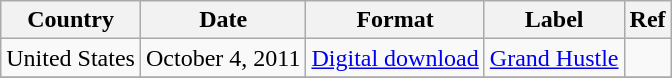<table class="wikitable">
<tr>
<th>Country</th>
<th>Date</th>
<th>Format</th>
<th>Label</th>
<th>Ref</th>
</tr>
<tr>
<td>United States</td>
<td rowspan="1">October 4, 2011</td>
<td rowspan="1"><a href='#'>Digital download</a></td>
<td rowspan="1"><a href='#'>Grand Hustle</a></td>
<td></td>
</tr>
<tr>
</tr>
</table>
